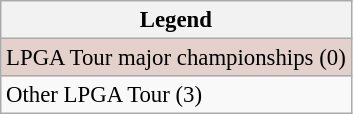<table class="wikitable" style="font-size:95%;">
<tr>
<th>Legend</th>
</tr>
<tr style="background:#e5d1cb;">
<td>LPGA Tour major championships (0)</td>
</tr>
<tr>
<td>Other LPGA Tour (3)</td>
</tr>
</table>
